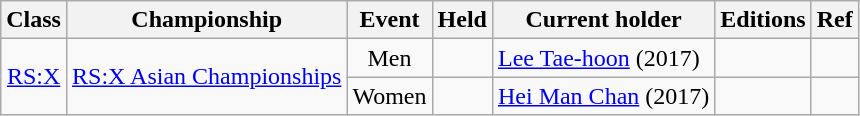<table class="wikitable sortable" style="text-align:center;">
<tr>
<th>Class</th>
<th>Championship</th>
<th>Event</th>
<th>Held</th>
<th>Current holder</th>
<th>Editions</th>
<th>Ref</th>
</tr>
<tr>
<td rowspan=2><a href='#'>RS:X</a></td>
<td rowspan=2><a href='#'>RS:X Asian Championships</a></td>
<td>Men</td>
<td></td>
<td align=left> <a href='#'>Lee Tae-hoon</a> (2017)</td>
<td></td>
<td></td>
</tr>
<tr>
<td>Women</td>
<td></td>
<td align=left> <a href='#'>Hei Man Chan</a> (2017)</td>
<td></td>
<td></td>
</tr>
</table>
